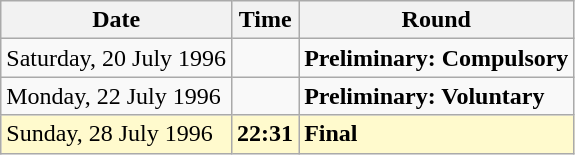<table class="wikitable">
<tr>
<th>Date</th>
<th>Time</th>
<th>Round</th>
</tr>
<tr>
<td>Saturday, 20 July 1996</td>
<td></td>
<td><strong>Preliminary: Compulsory</strong></td>
</tr>
<tr>
<td>Monday, 22 July 1996</td>
<td></td>
<td><strong>Preliminary: Voluntary</strong></td>
</tr>
<tr style=background:lemonchiffon>
<td>Sunday, 28 July 1996</td>
<td><strong>22:31</strong></td>
<td><strong>Final</strong></td>
</tr>
</table>
